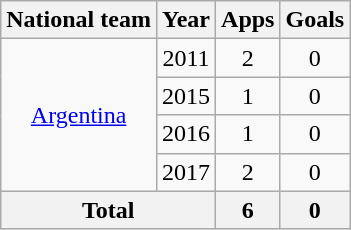<table class="wikitable" style="text-align:center">
<tr>
<th>National team</th>
<th>Year</th>
<th>Apps</th>
<th>Goals</th>
</tr>
<tr>
<td rowspan=4><a href='#'>Argentina</a></td>
<td>2011</td>
<td>2</td>
<td>0</td>
</tr>
<tr>
<td>2015</td>
<td>1</td>
<td>0</td>
</tr>
<tr>
<td>2016</td>
<td>1</td>
<td>0</td>
</tr>
<tr>
<td>2017</td>
<td>2</td>
<td>0</td>
</tr>
<tr>
<th colspan=2>Total</th>
<th>6</th>
<th>0</th>
</tr>
</table>
